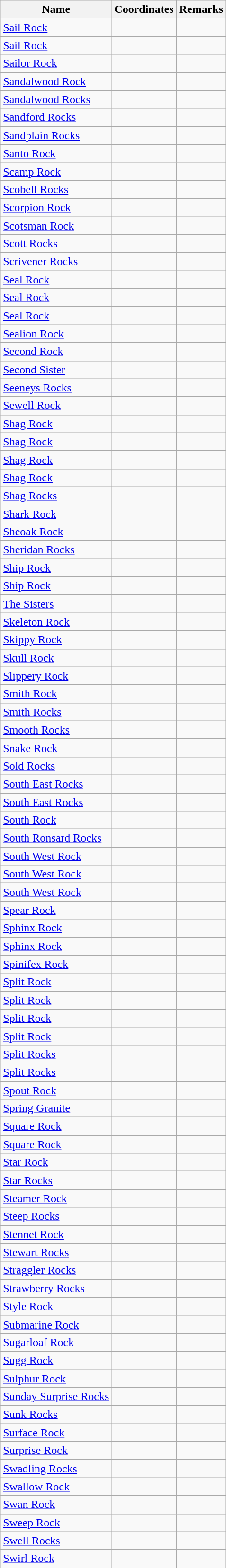<table class="wikitable">
<tr>
<th>Name</th>
<th>Coordinates</th>
<th>Remarks</th>
</tr>
<tr>
<td><a href='#'>Sail Rock</a></td>
<td></td>
<td></td>
</tr>
<tr>
<td><a href='#'>Sail Rock</a></td>
<td></td>
<td></td>
</tr>
<tr>
<td><a href='#'>Sailor Rock</a></td>
<td></td>
<td></td>
</tr>
<tr>
<td><a href='#'>Sandalwood Rock</a></td>
<td></td>
<td></td>
</tr>
<tr>
<td><a href='#'>Sandalwood Rocks</a></td>
<td></td>
<td></td>
</tr>
<tr>
<td><a href='#'>Sandford Rocks</a></td>
<td></td>
<td></td>
</tr>
<tr>
<td><a href='#'>Sandplain Rocks</a></td>
<td></td>
<td></td>
</tr>
<tr>
<td><a href='#'>Santo Rock</a></td>
<td></td>
<td></td>
</tr>
<tr>
<td><a href='#'>Scamp Rock</a></td>
<td></td>
<td></td>
</tr>
<tr>
<td><a href='#'>Scobell Rocks</a></td>
<td></td>
<td></td>
</tr>
<tr>
<td><a href='#'>Scorpion Rock</a></td>
<td></td>
<td></td>
</tr>
<tr>
<td><a href='#'>Scotsman Rock</a></td>
<td></td>
<td></td>
</tr>
<tr>
<td><a href='#'>Scott Rocks</a></td>
<td></td>
<td></td>
</tr>
<tr>
<td><a href='#'>Scrivener Rocks</a></td>
<td></td>
<td></td>
</tr>
<tr>
<td><a href='#'>Seal Rock</a></td>
<td></td>
<td></td>
</tr>
<tr>
<td><a href='#'>Seal Rock</a></td>
<td></td>
<td></td>
</tr>
<tr>
<td><a href='#'>Seal Rock</a></td>
<td></td>
<td></td>
</tr>
<tr>
<td><a href='#'>Sealion Rock</a></td>
<td></td>
<td></td>
</tr>
<tr>
<td><a href='#'>Second Rock</a></td>
<td></td>
<td></td>
</tr>
<tr>
<td><a href='#'>Second Sister</a></td>
<td></td>
<td></td>
</tr>
<tr>
<td><a href='#'>Seeneys Rocks</a></td>
<td></td>
<td></td>
</tr>
<tr>
<td><a href='#'>Sewell Rock</a></td>
<td></td>
<td></td>
</tr>
<tr>
<td><a href='#'>Shag Rock</a></td>
<td></td>
<td></td>
</tr>
<tr>
<td><a href='#'>Shag Rock</a></td>
<td></td>
<td></td>
</tr>
<tr>
<td><a href='#'>Shag Rock</a></td>
<td></td>
<td></td>
</tr>
<tr>
<td><a href='#'>Shag Rock</a></td>
<td></td>
<td></td>
</tr>
<tr>
<td><a href='#'>Shag Rocks</a></td>
<td></td>
<td></td>
</tr>
<tr>
<td><a href='#'>Shark Rock</a></td>
<td></td>
<td></td>
</tr>
<tr>
<td><a href='#'>Sheoak Rock</a></td>
<td></td>
<td></td>
</tr>
<tr>
<td><a href='#'>Sheridan Rocks</a></td>
<td></td>
<td></td>
</tr>
<tr>
<td><a href='#'>Ship Rock</a></td>
<td></td>
<td></td>
</tr>
<tr>
<td><a href='#'>Ship Rock</a></td>
<td></td>
<td></td>
</tr>
<tr>
<td><a href='#'>The Sisters</a></td>
<td></td>
<td></td>
</tr>
<tr>
<td><a href='#'>Skeleton Rock</a></td>
<td></td>
<td></td>
</tr>
<tr>
<td><a href='#'>Skippy Rock</a></td>
<td></td>
<td></td>
</tr>
<tr>
<td><a href='#'>Skull Rock</a></td>
<td></td>
<td></td>
</tr>
<tr>
<td><a href='#'>Slippery Rock</a></td>
<td></td>
<td></td>
</tr>
<tr>
<td><a href='#'>Smith Rock</a></td>
<td></td>
<td></td>
</tr>
<tr>
<td><a href='#'>Smith Rocks</a></td>
<td></td>
<td></td>
</tr>
<tr>
<td><a href='#'>Smooth Rocks</a></td>
<td></td>
<td></td>
</tr>
<tr>
<td><a href='#'>Snake Rock</a></td>
<td></td>
<td></td>
</tr>
<tr>
<td><a href='#'>Sold Rocks</a></td>
<td></td>
<td></td>
</tr>
<tr>
<td><a href='#'>South East Rocks</a></td>
<td></td>
<td></td>
</tr>
<tr>
<td><a href='#'>South East Rocks</a></td>
<td></td>
<td></td>
</tr>
<tr>
<td><a href='#'>South Rock</a></td>
<td></td>
<td></td>
</tr>
<tr>
<td><a href='#'>South Ronsard Rocks</a></td>
<td></td>
<td></td>
</tr>
<tr>
<td><a href='#'>South West Rock</a></td>
<td></td>
<td></td>
</tr>
<tr>
<td><a href='#'>South West Rock</a></td>
<td></td>
<td></td>
</tr>
<tr>
<td><a href='#'>South West Rock</a></td>
<td></td>
<td></td>
</tr>
<tr>
<td><a href='#'>Spear Rock</a></td>
<td></td>
<td></td>
</tr>
<tr>
<td><a href='#'>Sphinx Rock</a></td>
<td></td>
<td></td>
</tr>
<tr>
<td><a href='#'>Sphinx Rock</a></td>
<td></td>
<td></td>
</tr>
<tr>
<td><a href='#'>Spinifex Rock</a></td>
<td></td>
<td></td>
</tr>
<tr>
<td><a href='#'>Split Rock</a></td>
<td></td>
<td></td>
</tr>
<tr>
<td><a href='#'>Split Rock</a></td>
<td></td>
<td></td>
</tr>
<tr>
<td><a href='#'>Split Rock</a></td>
<td></td>
<td></td>
</tr>
<tr>
<td><a href='#'>Split Rock</a></td>
<td></td>
<td></td>
</tr>
<tr>
<td><a href='#'>Split Rocks</a></td>
<td></td>
<td></td>
</tr>
<tr>
<td><a href='#'>Split Rocks</a></td>
<td></td>
<td></td>
</tr>
<tr>
<td><a href='#'>Spout Rock</a></td>
<td></td>
<td></td>
</tr>
<tr>
<td><a href='#'>Spring Granite</a></td>
<td></td>
<td></td>
</tr>
<tr>
<td><a href='#'>Square Rock</a></td>
<td></td>
<td></td>
</tr>
<tr>
<td><a href='#'>Square Rock</a></td>
<td></td>
<td></td>
</tr>
<tr>
<td><a href='#'>Star Rock</a></td>
<td></td>
<td></td>
</tr>
<tr>
<td><a href='#'>Star Rocks</a></td>
<td></td>
<td></td>
</tr>
<tr>
<td><a href='#'>Steamer Rock</a></td>
<td></td>
<td></td>
</tr>
<tr>
<td><a href='#'>Steep Rocks</a></td>
<td></td>
<td></td>
</tr>
<tr>
<td><a href='#'>Stennet Rock</a></td>
<td></td>
<td></td>
</tr>
<tr>
<td><a href='#'>Stewart Rocks</a></td>
<td></td>
<td></td>
</tr>
<tr>
<td><a href='#'>Straggler Rocks</a></td>
<td></td>
<td></td>
</tr>
<tr>
<td><a href='#'>Strawberry Rocks</a></td>
<td></td>
<td></td>
</tr>
<tr>
<td><a href='#'>Style Rock</a></td>
<td></td>
<td></td>
</tr>
<tr>
<td><a href='#'>Submarine Rock</a></td>
<td></td>
<td></td>
</tr>
<tr>
<td><a href='#'>Sugarloaf Rock</a></td>
<td></td>
<td></td>
</tr>
<tr>
<td><a href='#'>Sugg Rock</a></td>
<td></td>
<td></td>
</tr>
<tr>
<td><a href='#'>Sulphur Rock</a></td>
<td></td>
<td></td>
</tr>
<tr>
<td><a href='#'>Sunday Surprise Rocks</a></td>
<td></td>
<td></td>
</tr>
<tr>
<td><a href='#'>Sunk Rocks</a></td>
<td></td>
<td></td>
</tr>
<tr>
<td><a href='#'>Surface Rock</a></td>
<td></td>
<td></td>
</tr>
<tr>
<td><a href='#'>Surprise Rock</a></td>
<td></td>
<td></td>
</tr>
<tr>
<td><a href='#'>Swadling Rocks</a></td>
<td></td>
<td></td>
</tr>
<tr>
<td><a href='#'>Swallow Rock</a></td>
<td></td>
<td></td>
</tr>
<tr>
<td><a href='#'>Swan Rock</a></td>
<td></td>
<td></td>
</tr>
<tr>
<td><a href='#'>Sweep Rock</a></td>
<td></td>
<td></td>
</tr>
<tr>
<td><a href='#'>Swell Rocks</a></td>
<td></td>
<td></td>
</tr>
<tr>
<td><a href='#'>Swirl Rock</a></td>
<td></td>
<td></td>
</tr>
</table>
